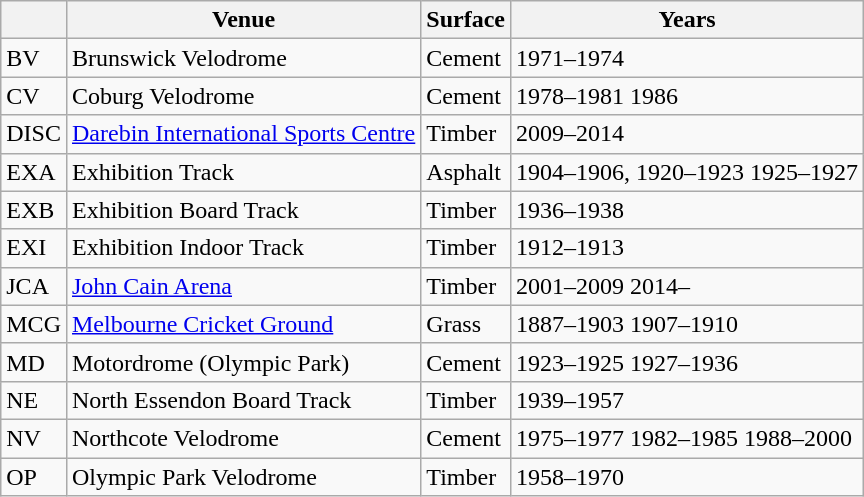<table class="wikitable">
<tr>
<th scope=col></th>
<th scope=col>Venue</th>
<th scope=col>Surface</th>
<th scope=col>Years</th>
</tr>
<tr>
<td id="BV">BV</td>
<td>Brunswick Velodrome</td>
<td>Cement</td>
<td>1971–1974</td>
</tr>
<tr>
<td id="CV">CV</td>
<td>Coburg Velodrome</td>
<td>Cement</td>
<td>1978–1981 1986</td>
</tr>
<tr>
<td id="DISC">DISC</td>
<td><a href='#'>Darebin International Sports Centre</a></td>
<td>Timber</td>
<td>2009–2014</td>
</tr>
<tr>
<td id="EXA">EXA</td>
<td>Exhibition Track</td>
<td>Asphalt</td>
<td>1904–1906, 1920–1923 1925–1927</td>
</tr>
<tr>
<td id="EXB">EXB</td>
<td>Exhibition Board Track</td>
<td>Timber</td>
<td>1936–1938</td>
</tr>
<tr>
<td id="EXI">EXI</td>
<td>Exhibition Indoor Track</td>
<td>Timber</td>
<td>1912–1913</td>
</tr>
<tr>
<td id="JCA">JCA</td>
<td><a href='#'>John Cain Arena</a></td>
<td>Timber</td>
<td>2001–2009 2014–</td>
</tr>
<tr>
<td id="MCG">MCG</td>
<td><a href='#'>Melbourne Cricket Ground</a></td>
<td>Grass</td>
<td>1887–1903 1907–1910</td>
</tr>
<tr>
<td id="MD">MD</td>
<td>Motordrome (Olympic Park)</td>
<td>Cement</td>
<td>1923–1925 1927–1936</td>
</tr>
<tr>
<td id="NE">NE</td>
<td>North Essendon Board Track</td>
<td>Timber</td>
<td>1939–1957</td>
</tr>
<tr>
<td id="NV">NV</td>
<td>Northcote Velodrome</td>
<td>Cement</td>
<td>1975–1977 1982–1985 1988–2000</td>
</tr>
<tr>
<td id="OP">OP</td>
<td>Olympic Park Velodrome</td>
<td>Timber</td>
<td>1958–1970</td>
</tr>
</table>
